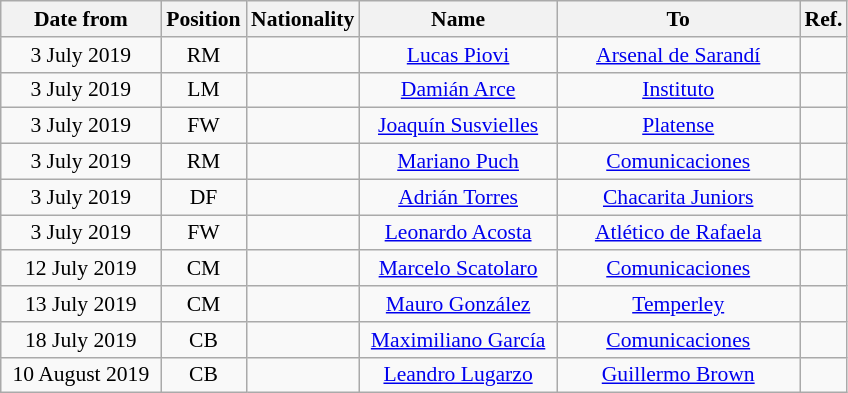<table class="wikitable" style="text-align:center; font-size:90%; ">
<tr>
<th style="background:#; color:#; width:100px;">Date from</th>
<th style="background:#; color:#; width:50px;">Position</th>
<th style="background:#; color:#; width:50px;">Nationality</th>
<th style="background:#; color:#; width:125px;">Name</th>
<th style="background:#; color:#; width:155px;">To</th>
<th style="background:#; color:#; width:25px;">Ref.</th>
</tr>
<tr>
<td>3 July 2019</td>
<td>RM</td>
<td></td>
<td><a href='#'>Lucas Piovi</a></td>
<td> <a href='#'>Arsenal de Sarandí</a></td>
<td></td>
</tr>
<tr>
<td>3 July 2019</td>
<td>LM</td>
<td></td>
<td><a href='#'>Damián Arce</a></td>
<td> <a href='#'>Instituto</a></td>
<td></td>
</tr>
<tr>
<td>3 July 2019</td>
<td>FW</td>
<td></td>
<td><a href='#'>Joaquín Susvielles</a></td>
<td> <a href='#'>Platense</a></td>
<td></td>
</tr>
<tr>
<td>3 July 2019</td>
<td>RM</td>
<td></td>
<td><a href='#'>Mariano Puch</a></td>
<td> <a href='#'>Comunicaciones</a></td>
<td></td>
</tr>
<tr>
<td>3 July 2019</td>
<td>DF</td>
<td></td>
<td><a href='#'>Adrián Torres</a></td>
<td> <a href='#'>Chacarita Juniors</a></td>
<td></td>
</tr>
<tr>
<td>3 July 2019</td>
<td>FW</td>
<td></td>
<td><a href='#'>Leonardo Acosta</a></td>
<td> <a href='#'>Atlético de Rafaela</a></td>
<td></td>
</tr>
<tr>
<td>12 July 2019</td>
<td>CM</td>
<td></td>
<td><a href='#'>Marcelo Scatolaro</a></td>
<td> <a href='#'>Comunicaciones</a></td>
<td></td>
</tr>
<tr>
<td>13 July 2019</td>
<td>CM</td>
<td></td>
<td><a href='#'>Mauro González</a></td>
<td> <a href='#'>Temperley</a></td>
<td></td>
</tr>
<tr>
<td>18 July 2019</td>
<td>CB</td>
<td></td>
<td><a href='#'>Maximiliano García</a></td>
<td> <a href='#'>Comunicaciones</a></td>
<td></td>
</tr>
<tr>
<td>10 August 2019</td>
<td>CB</td>
<td></td>
<td><a href='#'>Leandro Lugarzo</a></td>
<td> <a href='#'>Guillermo Brown</a></td>
<td></td>
</tr>
</table>
